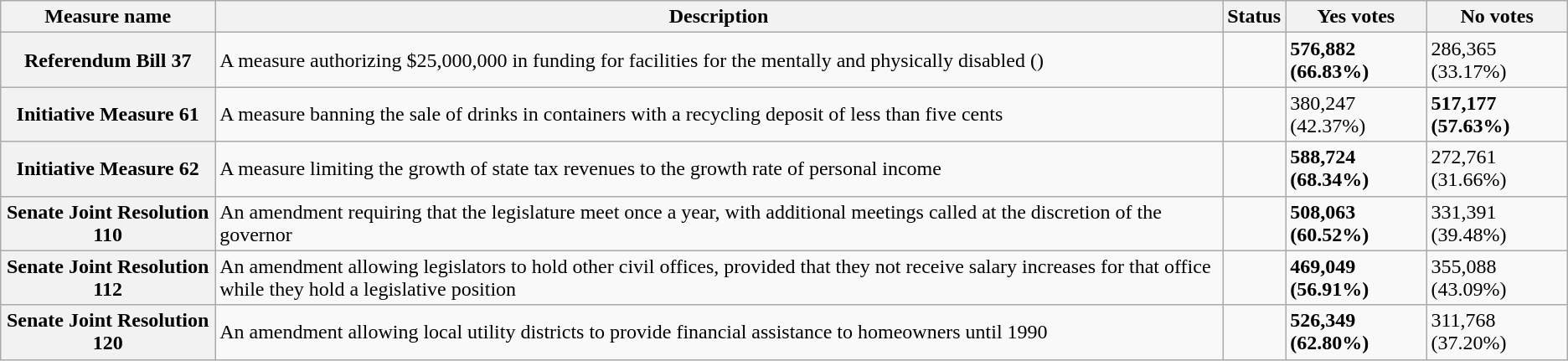<table class="wikitable sortable plainrowheaders">
<tr>
<th scope=col>Measure name</th>
<th scope=col class=unsortable>Description</th>
<th scope=col>Status</th>
<th scope=col>Yes votes</th>
<th scope=col>No votes</th>
</tr>
<tr>
<th scope=row>Referendum Bill 37</th>
<td>A measure authorizing $25,000,000 in funding for facilities for the mentally and physically disabled ()</td>
<td></td>
<td><strong>576,882 (66.83%)</strong></td>
<td>286,365 (33.17%)</td>
</tr>
<tr>
<th scope=row>Initiative Measure 61</th>
<td>A measure banning the sale of drinks in containers with a recycling deposit of less than five cents</td>
<td></td>
<td>380,247 (42.37%)</td>
<td><strong>517,177 (57.63%)</strong></td>
</tr>
<tr>
<th scope=row>Initiative Measure 62</th>
<td>A measure limiting the growth of state tax revenues to the growth rate of personal income</td>
<td></td>
<td><strong>588,724 (68.34%)</strong></td>
<td>272,761 (31.66%)</td>
</tr>
<tr>
<th scope=row>Senate Joint Resolution 110</th>
<td>An amendment requiring that the legislature meet once a year, with additional meetings called at the discretion of the governor</td>
<td></td>
<td><strong>508,063 (60.52%)</strong></td>
<td>331,391 (39.48%)</td>
</tr>
<tr>
<th scope=row>Senate Joint Resolution 112</th>
<td>An amendment allowing legislators to hold other civil offices, provided that they not receive salary increases for that office while they hold a legislative position</td>
<td></td>
<td><strong>469,049 (56.91%)</strong></td>
<td>355,088 (43.09%)</td>
</tr>
<tr>
<th scope=row>Senate Joint Resolution 120</th>
<td>An amendment allowing local utility districts to provide financial assistance to homeowners until 1990</td>
<td></td>
<td><strong>526,349 (62.80%)</strong></td>
<td>311,768 (37.20%)</td>
</tr>
</table>
